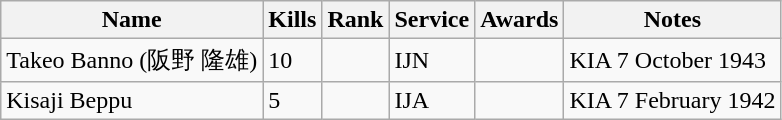<table class=wikitable>
<tr>
<th>Name</th>
<th>Kills</th>
<th>Rank</th>
<th>Service</th>
<th>Awards</th>
<th>Notes</th>
</tr>
<tr>
<td>Takeo	Banno (阪野 隆雄)</td>
<td>10</td>
<td></td>
<td>IJN</td>
<td></td>
<td>KIA 7 October 1943</td>
</tr>
<tr>
<td>Kisaji Beppu</td>
<td>5</td>
<td></td>
<td>IJA</td>
<td></td>
<td>KIA 7 February 1942</td>
</tr>
</table>
